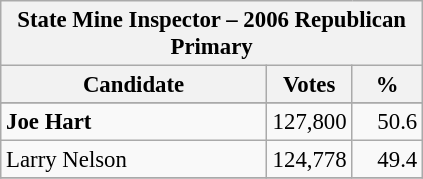<table class="wikitable" style="font-size: 95%;">
<tr>
<th colspan="3">State Mine Inspector – 2006 Republican Primary</th>
</tr>
<tr>
<th colspan="1" style="width: 170px">Candidate</th>
<th style="width: 50px">Votes</th>
<th style="width: 40px">%</th>
</tr>
<tr>
</tr>
<tr>
<td><strong>Joe Hart</strong></td>
<td align="right">127,800</td>
<td align="right">50.6</td>
</tr>
<tr>
<td>Larry Nelson</td>
<td align="right">124,778</td>
<td align="right">49.4</td>
</tr>
<tr>
</tr>
</table>
